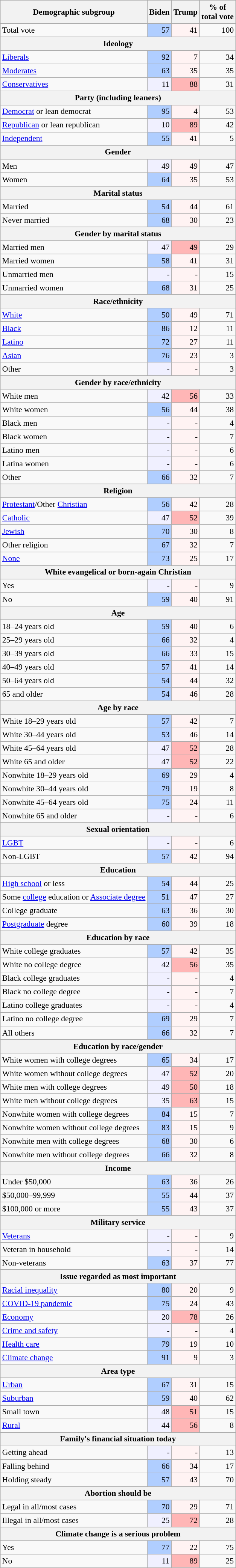<table class="wikitable sortable" style="font-size:90%; line-height:1.2">
<tr>
<th>Demographic subgroup</th>
<th>Biden</th>
<th>Trump</th>
<th>% of<br>total vote</th>
</tr>
<tr>
<td>Total vote</td>
<td style="text-align:right; background:#b0ceff;">57</td>
<td style="text-align:right; background:#fff3f3;">41</td>
<td style="text-align:right;">100</td>
</tr>
<tr>
<th colspan="4">Ideology</th>
</tr>
<tr>
<td><a href='#'>Liberals</a></td>
<td style="text-align:right; background:#b0ceff;">92</td>
<td style="text-align:right; background:#fff3f3;">7</td>
<td style="text-align:right;">34</td>
</tr>
<tr>
<td><a href='#'>Moderates</a></td>
<td style="text-align:right; background:#b0ceff;">63</td>
<td style="text-align:right; background:#fff3f3;">35</td>
<td style="text-align:right;">35</td>
</tr>
<tr>
<td><a href='#'>Conservatives</a></td>
<td style="text-align:right; background:#f0f0ff;">11</td>
<td style="text-align:right; background:#ffb6b6;">88</td>
<td style="text-align:right;">31</td>
</tr>
<tr>
<th colspan="4">Party (including leaners)</th>
</tr>
<tr>
<td><a href='#'>Democrat</a> or lean democrat</td>
<td style="text-align:right; background:#b0ceff;">95</td>
<td style="text-align:right; background:#fff3f3;">4</td>
<td style="text-align:right;">53</td>
</tr>
<tr>
<td><a href='#'>Republican</a> or lean republican</td>
<td style="text-align:right; background:#f0f0ff;">10</td>
<td style="text-align:right; background:#ffb6b6;">89</td>
<td style="text-align:right;">42</td>
</tr>
<tr>
<td><a href='#'>Independent</a></td>
<td style="text-align:right; background:#b0ceff;">55</td>
<td style="text-align:right; background:#fff3f3;">41</td>
<td style="text-align:right;">5</td>
</tr>
<tr>
<th colspan="4">Gender</th>
</tr>
<tr>
<td>Men</td>
<td style="text-align:right; background:#f0f0ff;">49</td>
<td style="text-align:right; background:#fff3f3;">49</td>
<td style="text-align:right;">47</td>
</tr>
<tr>
<td>Women</td>
<td style="text-align:right; background:#b0ceff;">64</td>
<td style="text-align:right; background:#fff3f3;">35</td>
<td style="text-align:right;">53</td>
</tr>
<tr>
<th colspan="4">Marital status</th>
</tr>
<tr>
<td>Married</td>
<td style="text-align:right; background:#b0ceff;">54</td>
<td style="text-align:right; background:#fff3f3;">44</td>
<td style="text-align:right;">61</td>
</tr>
<tr>
<td>Never married</td>
<td style="text-align:right; background:#b0ceff;">68</td>
<td style="text-align:right; background:#fff3f3;">30</td>
<td style="text-align:right;">23</td>
</tr>
<tr>
<th colspan="4">Gender by marital status</th>
</tr>
<tr>
<td>Married men</td>
<td style="text-align:right; background:#f0f0ff;">47</td>
<td style="text-align:right; background:#ffb6b6;">49</td>
<td style="text-align:right;">29</td>
</tr>
<tr>
<td>Married women</td>
<td style="text-align:right; background:#b0ceff;">58</td>
<td style="text-align:right; background:#fff3f3;">41</td>
<td style="text-align:right;">31</td>
</tr>
<tr>
<td>Unmarried men</td>
<td style="text-align:right; background:#f0f0ff;">-</td>
<td style="text-align:right; background:#fff3f3;">-</td>
<td style="text-align:right;">15</td>
</tr>
<tr>
<td>Unmarried women</td>
<td style="text-align:right; background:#b0ceff;">68</td>
<td style="text-align:right; background:#fff3f3;">31</td>
<td style="text-align:right;">25</td>
</tr>
<tr>
<th colspan="4">Race/ethnicity</th>
</tr>
<tr>
<td><a href='#'>White</a></td>
<td style="text-align:right; background:#b0ceff;">50</td>
<td style="text-align:right; background:#fff3f3;">49</td>
<td style="text-align:right;">71</td>
</tr>
<tr>
<td><a href='#'>Black</a></td>
<td style="text-align:right; background:#b0ceff;">86</td>
<td style="text-align:right; background:#fff3f3;">12</td>
<td style="text-align:right;">11</td>
</tr>
<tr>
<td><a href='#'>Latino</a></td>
<td style="text-align:right; background:#b0ceff;">72</td>
<td style="text-align:right; background:#fff3f3;">27</td>
<td style="text-align:right;">11</td>
</tr>
<tr>
<td><a href='#'>Asian</a></td>
<td style="text-align:right; background:#b0ceff;">76</td>
<td style="text-align:right; background:#fff3f3;">23</td>
<td style="text-align:right;">3</td>
</tr>
<tr>
<td>Other</td>
<td style="text-align:right; background:#f0f0ff;">-</td>
<td style="text-align:right; background:#fff3f3;">-</td>
<td style="text-align:right;">3</td>
</tr>
<tr>
<th colspan="4">Gender by race/ethnicity</th>
</tr>
<tr>
<td>White men</td>
<td style="text-align:right; background:#f0f0ff;">42</td>
<td style="text-align:right; background:#ffb6b6;">56</td>
<td style="text-align:right;">33</td>
</tr>
<tr>
<td>White women</td>
<td style="text-align:right; background:#b0ceff;">56</td>
<td style="text-align:right; background:#fff3f3;">44</td>
<td style="text-align:right;">38</td>
</tr>
<tr>
<td>Black men</td>
<td style="text-align:right; background:#f0f0ff;">-</td>
<td style="text-align:right; background:#fff3f3;">-</td>
<td style="text-align:right;">4</td>
</tr>
<tr>
<td>Black women</td>
<td style="text-align:right; background:#f0f0ff;">-</td>
<td style="text-align:right; background:#fff3f3;">-</td>
<td style="text-align:right;">7</td>
</tr>
<tr>
<td>Latino men</td>
<td style="text-align:right; background:#f0f0ff;">-</td>
<td style="text-align:right; background:#fff3f3;">-</td>
<td style="text-align:right;">6</td>
</tr>
<tr>
<td>Latina women</td>
<td style="text-align:right; background:#f0f0ff;">-</td>
<td style="text-align:right; background:#fff3f3;">-</td>
<td style="text-align:right;">6</td>
</tr>
<tr>
<td>Other</td>
<td style="text-align:right; background:#b0ceff;">66</td>
<td style="text-align:right; background:#fff3f3;">32</td>
<td style="text-align:right;">7</td>
</tr>
<tr>
<th colspan="4">Religion</th>
</tr>
<tr>
<td><a href='#'>Protestant</a>/Other <a href='#'>Christian</a></td>
<td style="text-align:right; background:#b0ceff;">56</td>
<td style="text-align:right; background:#fff3f3;">42</td>
<td style="text-align:right;">28</td>
</tr>
<tr>
<td><a href='#'>Catholic</a></td>
<td style="text-align:right; background:#f0f0ff;">47</td>
<td style="text-align:right; background:#ffb6b6;">52</td>
<td style="text-align:right;">39</td>
</tr>
<tr>
<td><a href='#'>Jewish</a></td>
<td style="text-align:right; background:#b0ceff;">70</td>
<td style="text-align:right; background:#fff3f3;">30</td>
<td style="text-align:right;">8</td>
</tr>
<tr>
<td>Other religion</td>
<td style="text-align:right; background:#b0ceff;">67</td>
<td style="text-align:right; background:#fff3f3;">32</td>
<td style="text-align:right;">7</td>
</tr>
<tr>
<td><a href='#'>None</a></td>
<td style="text-align:right; background:#b0ceff;">73</td>
<td style="text-align:right; background:#fff3f3;">25</td>
<td style="text-align:right;">17</td>
</tr>
<tr>
<th colspan="4">White evangelical or born-again Christian</th>
</tr>
<tr>
<td>Yes</td>
<td style="text-align:right; background:#f0f0ff;">-</td>
<td style="text-align:right; background:#fff3f3;">-</td>
<td style="text-align:right;">9</td>
</tr>
<tr>
<td>No</td>
<td style="text-align:right; background:#b0ceff;">59</td>
<td style="text-align:right; background:#fff3f3;">40</td>
<td style="text-align:right;">91</td>
</tr>
<tr>
<th colspan="4">Age</th>
</tr>
<tr>
<td>18–24 years old</td>
<td style="text-align:right; background:#b0ceff;">59</td>
<td style="text-align:right; background:#fff3f3;">40</td>
<td style="text-align:right;">6</td>
</tr>
<tr>
<td>25–29 years old</td>
<td style="text-align:right; background:#b0ceff;">66</td>
<td style="text-align:right; background:#fff3f3;">32</td>
<td style="text-align:right;">4</td>
</tr>
<tr>
<td>30–39 years old</td>
<td style="text-align:right; background:#b0ceff;">66</td>
<td style="text-align:right; background:#fff3f3;">33</td>
<td style="text-align:right;">15</td>
</tr>
<tr>
<td>40–49 years old</td>
<td style="text-align:right; background:#b0ceff;">57</td>
<td style="text-align:right; background:#fff3f3;">41</td>
<td style="text-align:right;">14</td>
</tr>
<tr>
<td>50–64 years old</td>
<td style="text-align:right; background:#b0ceff;">54</td>
<td style="text-align:right; background:#fff3f3;">44</td>
<td style="text-align:right;">32</td>
</tr>
<tr>
<td>65 and older</td>
<td style="text-align:right; background:#b0ceff;">54</td>
<td style="text-align:right; background:#fff3f3;">46</td>
<td style="text-align:right;">28</td>
</tr>
<tr>
<th colspan="4">Age by race</th>
</tr>
<tr>
<td>White 18–29 years old</td>
<td style="text-align:right; background:#b0ceff;">57</td>
<td style="text-align:right; background:#fff3f3;">42</td>
<td style="text-align:right;">7</td>
</tr>
<tr>
<td>White 30–44 years old</td>
<td style="text-align:right; background:#b0ceff;">53</td>
<td style="text-align:right; background:#fff3f3;">46</td>
<td style="text-align:right;">14</td>
</tr>
<tr>
<td>White 45–64 years old</td>
<td style="text-align:right; background:#f0f0ff;">47</td>
<td style="text-align:right; background:#ffb6b6;">52</td>
<td style="text-align:right;">28</td>
</tr>
<tr>
<td>White 65 and older</td>
<td style="text-align:right; background:#f0f0ff;">47</td>
<td style="text-align:right; background:#ffb6b6;">52</td>
<td style="text-align:right;">22</td>
</tr>
<tr>
<td>Nonwhite 18–29 years old</td>
<td style="text-align:right; background:#b0ceff;">69</td>
<td style="text-align:right; background:#fff3f3;">29</td>
<td style="text-align:right;">4</td>
</tr>
<tr>
<td>Nonwhite 30–44 years old</td>
<td style="text-align:right; background:#b0ceff;">79</td>
<td style="text-align:right; background:#fff3f3;">19</td>
<td style="text-align:right;">8</td>
</tr>
<tr>
<td>Nonwhite 45–64 years old</td>
<td style="text-align:right; background:#b0ceff;">75</td>
<td style="text-align:right; background:#fff3f3;">24</td>
<td style="text-align:right;">11</td>
</tr>
<tr>
<td>Nonwhite 65 and older</td>
<td style="text-align:right; background:#f0f0ff;">-</td>
<td style="text-align:right; background:#fff3f3;">-</td>
<td style="text-align:right;">6</td>
</tr>
<tr>
<th colspan="4">Sexual orientation</th>
</tr>
<tr>
<td><a href='#'>LGBT</a></td>
<td style="text-align:right; background:#f0f0ff;">-</td>
<td style="text-align:right; background:#fff3f3;">-</td>
<td style="text-align:right;">6</td>
</tr>
<tr>
<td>Non-LGBT</td>
<td style="text-align:right; background:#b0ceff;">57</td>
<td style="text-align:right; background:#fff3f3;">42</td>
<td style="text-align:right;">94</td>
</tr>
<tr>
<th colspan="4">Education</th>
</tr>
<tr>
<td><a href='#'>High school</a> or less</td>
<td style="text-align:right; background:#b0ceff;">54</td>
<td style="text-align:right; background:#fff3f3;">44</td>
<td style="text-align:right;">25</td>
</tr>
<tr>
<td>Some <a href='#'>college</a> education or <a href='#'>Associate degree</a></td>
<td style="text-align:right; background:#b0ceff;">51</td>
<td style="text-align:right; background:#fff3f3;">47</td>
<td style="text-align:right;">27</td>
</tr>
<tr>
<td>College graduate</td>
<td style="text-align:right; background:#b0ceff;">63</td>
<td style="text-align:right; background:#fff3f3;">36</td>
<td style="text-align:right;">30</td>
</tr>
<tr>
<td><a href='#'>Postgraduate</a> degree</td>
<td style="text-align:right; background:#b0ceff;">60</td>
<td style="text-align:right; background:#fff3f3;">39</td>
<td style="text-align:right;">18</td>
</tr>
<tr>
<th colspan="4">Education by race</th>
</tr>
<tr>
<td>White college graduates</td>
<td style="text-align:right; background:#b0ceff;">57</td>
<td style="text-align:right; background:#fff3f3;">42</td>
<td style="text-align:right;">35</td>
</tr>
<tr>
<td>White no college degree</td>
<td style="text-align:right; background:#f0f0ff;">42</td>
<td style="text-align:right; background:#ffb6b6;">56</td>
<td style="text-align:right;">35</td>
</tr>
<tr>
<td>Black college graduates</td>
<td style="text-align:right; background:#f0f0ff;">-</td>
<td style="text-align:right; background:#fff3f3;">-</td>
<td style="text-align:right;">4</td>
</tr>
<tr>
<td>Black no college degree</td>
<td style="text-align:right; background:#f0f0ff;">-</td>
<td style="text-align:right; background:#fff3f3;">-</td>
<td style="text-align:right;">7</td>
</tr>
<tr>
<td>Latino college graduates</td>
<td style="text-align:right; background:#f0f0ff;">-</td>
<td style="text-align:right; background:#fff3f3;">-</td>
<td style="text-align:right;">4</td>
</tr>
<tr>
<td>Latino no college degree</td>
<td style="text-align:right; background:#b0ceff;">69</td>
<td style="text-align:right; background:#fff3f3;">29</td>
<td style="text-align:right;">7</td>
</tr>
<tr>
<td>All others</td>
<td style="text-align:right; background:#b0ceff;">66</td>
<td style="text-align:right; background:#fff3f3;">32</td>
<td style="text-align:right;">7</td>
</tr>
<tr>
<th colspan="4">Education by race/gender</th>
</tr>
<tr>
<td>White women with college degrees</td>
<td style="text-align:right; background:#b0ceff;">65</td>
<td style="text-align:right; background:#fff3f3;">34</td>
<td style="text-align:right;">17</td>
</tr>
<tr>
<td>White women without college degrees</td>
<td style="text-align:right; background:#f0f0ff;">47</td>
<td style="text-align:right; background:#ffb6b6;">52</td>
<td style="text-align:right;">20</td>
</tr>
<tr>
<td>White men with college degrees</td>
<td style="text-align:right; background:#f0f0ff;">49</td>
<td style="text-align:right; background:#ffb6b6;">50</td>
<td style="text-align:right;">18</td>
</tr>
<tr>
<td>White men without college degrees</td>
<td style="text-align:right; background:#f0f0ff;">35</td>
<td style="text-align:right; background:#ffb6b6;">63</td>
<td style="text-align:right;">15</td>
</tr>
<tr>
<td>Nonwhite women with college degrees</td>
<td style="text-align:right; background:#b0ceff;">84</td>
<td style="text-align:right; background:#fff3f3;">15</td>
<td style="text-align:right;">7</td>
</tr>
<tr>
<td>Nonwhite women without college degrees</td>
<td style="text-align:right; background:#b0ceff;">83</td>
<td style="text-align:right; background:#fff3f3;">15</td>
<td style="text-align:right;">9</td>
</tr>
<tr>
<td>Nonwhite men with college degrees</td>
<td style="text-align:right; background:#b0ceff;">68</td>
<td style="text-align:right; background:#fff3f3;">30</td>
<td style="text-align:right;">6</td>
</tr>
<tr>
<td>Nonwhite men without college degrees</td>
<td style="text-align:right; background:#b0ceff;">66</td>
<td style="text-align:right; background:#fff3f3;">32</td>
<td style="text-align:right;">8</td>
</tr>
<tr>
<th colspan="4">Income</th>
</tr>
<tr>
<td>Under $50,000</td>
<td style="text-align:right; background:#b0ceff;">63</td>
<td style="text-align:right; background:#fff3f3;">36</td>
<td style="text-align:right;">26</td>
</tr>
<tr>
<td>$50,000–99,999</td>
<td style="text-align:right; background:#b0ceff;">55</td>
<td style="text-align:right; background:#fff3f3;">44</td>
<td style="text-align:right;">37</td>
</tr>
<tr>
<td>$100,000 or more</td>
<td style="text-align:right; background:#b0ceff;">55</td>
<td style="text-align:right; background:#fff3f3;">43</td>
<td style="text-align:right;">37</td>
</tr>
<tr>
<th colspan="4">Military service</th>
</tr>
<tr>
<td><a href='#'>Veterans</a></td>
<td style="text-align:right; background:#f0f0ff;">-</td>
<td style="text-align:right; background:#fff3f3;">-</td>
<td style="text-align:right;">9</td>
</tr>
<tr>
<td>Veteran in household</td>
<td style="text-align:right; background:#f0f0ff;">-</td>
<td style="text-align:right; background:#fff3f3;">-</td>
<td style="text-align:right;">14</td>
</tr>
<tr>
<td>Non-veterans</td>
<td style="text-align:right; background:#b0ceff;">63</td>
<td style="text-align:right; background:#fff3f3;">37</td>
<td style="text-align:right;">77</td>
</tr>
<tr>
<th colspan="4">Issue regarded as most important</th>
</tr>
<tr>
<td><a href='#'>Racial inequality</a></td>
<td style="text-align:right; background:#b0ceff;">80</td>
<td style="text-align:right; background:#fff3f3;">20</td>
<td style="text-align:right;">9</td>
</tr>
<tr>
<td><a href='#'>COVID-19 pandemic</a></td>
<td style="text-align:right; background:#b0ceff">75</td>
<td style="text-align:right; background:#fff3f3">24</td>
<td style="text-align:right;">43</td>
</tr>
<tr>
<td><a href='#'>Economy</a></td>
<td style="text-align:right; background:#f0f0ff">20</td>
<td style="text-align:right; background:#ffb6b6;">78</td>
<td style="text-align:right;">26</td>
</tr>
<tr>
<td><a href='#'>Crime and safety</a></td>
<td style="text-align:right; background:#f0f0ff;">-</td>
<td style="text-align:right; background:#fff3f3;">-</td>
<td style="text-align:right;">4</td>
</tr>
<tr>
<td><a href='#'>Health care</a></td>
<td style="text-align:right; background:#b0ceff;">79</td>
<td style="text-align:right; background:#fff3f3;">19</td>
<td style="text-align:right;">10</td>
</tr>
<tr>
<td><a href='#'>Climate change</a></td>
<td style="text-align:right; background:#b0ceff;">91</td>
<td style="text-align:right; background:#fff3f3;">9</td>
<td style="text-align:right;">3</td>
</tr>
<tr>
<th colspan="4">Area type</th>
</tr>
<tr>
<td><a href='#'>Urban</a></td>
<td style="text-align:right; background:#b0ceff;">67</td>
<td style="text-align:right; background:#fff3f3;">31</td>
<td style="text-align:right;">15</td>
</tr>
<tr>
<td><a href='#'>Suburban</a></td>
<td style="text-align:right; background:#b0ceff;">59</td>
<td style="text-align:right; background:#fff3f3;">40</td>
<td style="text-align:right;">62</td>
</tr>
<tr>
<td>Small town</td>
<td style="text-align:right; background:#f0f0ff;">48</td>
<td style="text-align:right; background:#ffb6b6;">51</td>
<td style="text-align:right;">15</td>
</tr>
<tr>
<td><a href='#'>Rural</a></td>
<td style="text-align:right; background:#f0f0ff;">44</td>
<td style="text-align:right; background:#ffb6b6;">56</td>
<td style="text-align:right;">8</td>
</tr>
<tr>
<th colspan="4">Family's financial situation today</th>
</tr>
<tr>
<td>Getting ahead</td>
<td style="text-align:right; background:#f0f0ff;">-</td>
<td style="text-align:right; background:#fff3f3;">-</td>
<td style="text-align:right;">13</td>
</tr>
<tr>
<td>Falling behind</td>
<td style="text-align:right; background:#b0ceff">66</td>
<td style="text-align:right; background:#fff3f3">34</td>
<td style="text-align:right;">17</td>
</tr>
<tr>
<td>Holding steady</td>
<td style="text-align:right; background:#b0ceff;">57</td>
<td style="text-align:right; background:#fff3f3;">43</td>
<td style="text-align:right;">70</td>
</tr>
<tr>
<th colspan="4">Abortion should be</th>
</tr>
<tr>
<td>Legal in all/most cases</td>
<td style="text-align:right; background:#b0ceff;">70</td>
<td style="text-align:right; background:#fff3f3;">29</td>
<td style="text-align:right;">71</td>
</tr>
<tr>
<td>Illegal in all/most cases</td>
<td style="text-align:right; background:#f0f0ff;">25</td>
<td style="text-align:right; background:#ffb6b6;">72</td>
<td style="text-align:right;">28</td>
</tr>
<tr>
<th colspan="4">Climate change is a serious problem</th>
</tr>
<tr>
<td>Yes</td>
<td style="text-align:right; background:#b0ceff;">77</td>
<td style="text-align:right; background:#fff3f3;">22</td>
<td style="text-align:right;">75</td>
</tr>
<tr>
<td>No</td>
<td style="text-align:right; background:#f0f0ff;">11</td>
<td style="text-align:right; background:#ffb6b6;">89</td>
<td style="text-align:right;">25</td>
</tr>
</table>
